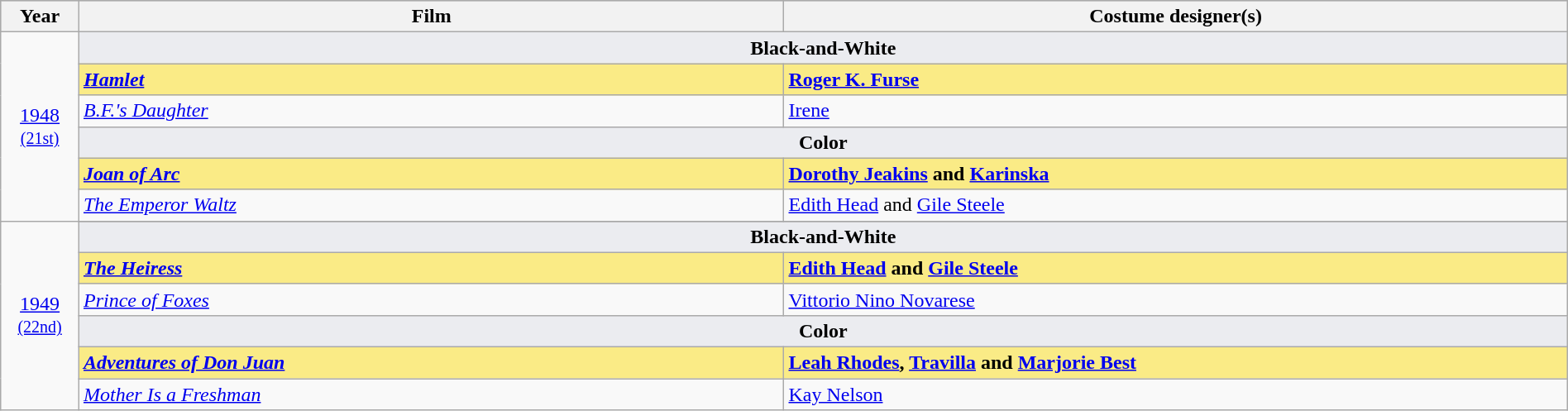<table class="wikitable" style="width:100%">
<tr bgcolor="#bebebe">
<th width="5%">Year</th>
<th width="45%">Film</th>
<th width="50%">Costume designer(s)</th>
</tr>
<tr>
<td rowspan="6" style="text-align:center"><a href='#'>1948</a><br><small><a href='#'>(21st)</a></small> <br></td>
<td colspan="2" style="text-align:center; background:#EBECF0"><strong>Black-and-White</strong></td>
</tr>
<tr style="background:#FAEB86">
<td><strong><em><a href='#'>Hamlet</a></em></strong></td>
<td><strong><a href='#'>Roger K. Furse</a></strong></td>
</tr>
<tr>
<td><em><a href='#'>B.F.'s Daughter</a></em></td>
<td><a href='#'>Irene</a></td>
</tr>
<tr>
<td colspan=2 style="text-align:center; background:#EBECF0"><strong>Color</strong></td>
</tr>
<tr style="background:#FAEB86">
<td><strong><em><a href='#'>Joan of Arc</a></em></strong></td>
<td><strong><a href='#'>Dorothy Jeakins</a> and <a href='#'>Karinska</a></strong></td>
</tr>
<tr>
<td><em><a href='#'>The Emperor Waltz</a></em></td>
<td><a href='#'>Edith Head</a> and <a href='#'>Gile Steele</a></td>
</tr>
<tr>
<td rowspan="7" style="text-align:center"><a href='#'>1949</a><br><small><a href='#'>(22nd)</a></small> <br></td>
</tr>
<tr>
<td colspan=2 style="text-align:center; background:#EBECF0"><strong>Black-and-White</strong></td>
</tr>
<tr style="background:#FAEB86">
<td><strong><em><a href='#'>The Heiress</a></em></strong></td>
<td><strong><a href='#'>Edith Head</a> and <a href='#'>Gile Steele</a></strong></td>
</tr>
<tr>
<td><em><a href='#'>Prince of Foxes</a></em></td>
<td><a href='#'>Vittorio Nino Novarese</a></td>
</tr>
<tr>
<td colspan=2 style="text-align:center; background:#EBECF0"><strong>Color</strong></td>
</tr>
<tr style="background:#FAEB86">
<td><strong><em><a href='#'>Adventures of Don Juan</a></em></strong></td>
<td><strong><a href='#'>Leah Rhodes</a>, <a href='#'>Travilla</a> and <a href='#'>Marjorie Best</a></strong></td>
</tr>
<tr>
<td><em><a href='#'>Mother Is a Freshman</a></em></td>
<td><a href='#'>Kay Nelson</a></td>
</tr>
</table>
